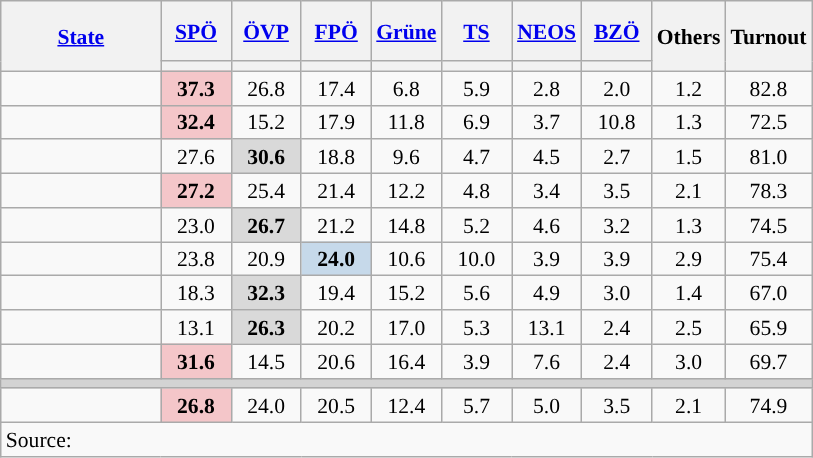<table class="wikitable sortable" style="text-align:center;font-size:90%;line-height:16px">
<tr style="height:40px;">
<th style="width:100px;" rowspan="2"><a href='#'>State</a></th>
<th style="width:40px;"><a href='#'>SPÖ</a></th>
<th style="width:40px;"><a href='#'>ÖVP</a></th>
<th style="width:40px;"><a href='#'>FPÖ</a></th>
<th style="width:40px;"><a href='#'>Grüne</a></th>
<th style="width:40px;"><a href='#'>TS</a></th>
<th style="width:40px;"><a href='#'>NEOS</a></th>
<th style="width:40px;"><a href='#'>BZÖ</a></th>
<th class="unsortable" style="width:40px;" rowspan="2">Others</th>
<th class="unsortable" style="width:40px;" rowspan="2">Turnout</th>
</tr>
<tr>
<th style="background:"></th>
<th style="background:"></th>
<th style="background:"></th>
<th style="background:"></th>
<th style="background:"></th>
<th style="background:"></th>
<th style="background:"></th>
</tr>
<tr>
<td align=left></td>
<td bgcolor=#F4C6C9><strong>37.3</strong></td>
<td>26.8</td>
<td>17.4</td>
<td>6.8</td>
<td>5.9</td>
<td>2.8</td>
<td>2.0</td>
<td>1.2</td>
<td>82.8</td>
</tr>
<tr>
<td align=left></td>
<td bgcolor=#F4C6C9><strong>32.4</strong></td>
<td>15.2</td>
<td>17.9</td>
<td>11.8</td>
<td>6.9</td>
<td>3.7</td>
<td>10.8</td>
<td>1.3</td>
<td>72.5</td>
</tr>
<tr>
<td align=left></td>
<td>27.6</td>
<td bgcolor=#D9D9D9><strong>30.6</strong></td>
<td>18.8</td>
<td>9.6</td>
<td>4.7</td>
<td>4.5</td>
<td>2.7</td>
<td>1.5</td>
<td>81.0</td>
</tr>
<tr>
<td align=left></td>
<td bgcolor=#F4C6C9><strong>27.2</strong></td>
<td>25.4</td>
<td>21.4</td>
<td>12.2</td>
<td>4.8</td>
<td>3.4</td>
<td>3.5</td>
<td>2.1</td>
<td>78.3</td>
</tr>
<tr>
<td align=left></td>
<td>23.0</td>
<td bgcolor=#D9D9D9><strong>26.7</strong></td>
<td>21.2</td>
<td>14.8</td>
<td>5.2</td>
<td>4.6</td>
<td>3.2</td>
<td>1.3</td>
<td>74.5</td>
</tr>
<tr>
<td align=left></td>
<td>23.8</td>
<td>20.9</td>
<td bgcolor=#C6D9EA><strong>24.0</strong></td>
<td>10.6</td>
<td>10.0</td>
<td>3.9</td>
<td>3.9</td>
<td>2.9</td>
<td>75.4</td>
</tr>
<tr>
<td align=left></td>
<td>18.3</td>
<td bgcolor=#D9D9D9><strong>32.3</strong></td>
<td>19.4</td>
<td>15.2</td>
<td>5.6</td>
<td>4.9</td>
<td>3.0</td>
<td>1.4</td>
<td>67.0</td>
</tr>
<tr>
<td align=left></td>
<td>13.1</td>
<td bgcolor=#D9D9D9><strong>26.3</strong></td>
<td>20.2</td>
<td>17.0</td>
<td>5.3</td>
<td>13.1</td>
<td>2.4</td>
<td>2.5</td>
<td>65.9</td>
</tr>
<tr>
<td align=left></td>
<td bgcolor=#F4C6C9><strong>31.6</strong></td>
<td>14.5</td>
<td>20.6</td>
<td>16.4</td>
<td>3.9</td>
<td>7.6</td>
<td>2.4</td>
<td>3.0</td>
<td>69.7</td>
</tr>
<tr>
<td colspan=10 bgcolor=lightgrey></td>
</tr>
<tr>
<td align=left></td>
<td bgcolor=#F4C6C9><strong>26.8</strong></td>
<td>24.0</td>
<td>20.5</td>
<td>12.4</td>
<td>5.7</td>
<td>5.0</td>
<td>3.5</td>
<td>2.1</td>
<td>74.9</td>
</tr>
<tr class=sortbottom>
<td colspan=10 align=left>Source: </td>
</tr>
</table>
